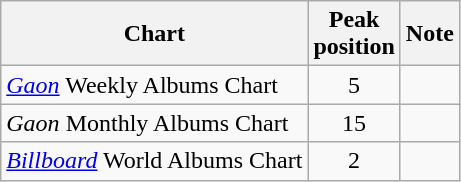<table class="wikitable sortable">
<tr>
<th>Chart</th>
<th>Peak<br>position</th>
<th>Note</th>
</tr>
<tr>
<td><em><a href='#'>Gaon</a></em> Weekly Albums Chart</td>
<td align="center">5</td>
<td align="center"></td>
</tr>
<tr>
<td><em>Gaon</em> Monthly Albums Chart</td>
<td align="center">15</td>
<td align="center"></td>
</tr>
<tr>
<td><em><a href='#'>Billboard</a></em> World Albums Chart</td>
<td align="center">2</td>
<td align="center"></td>
</tr>
</table>
